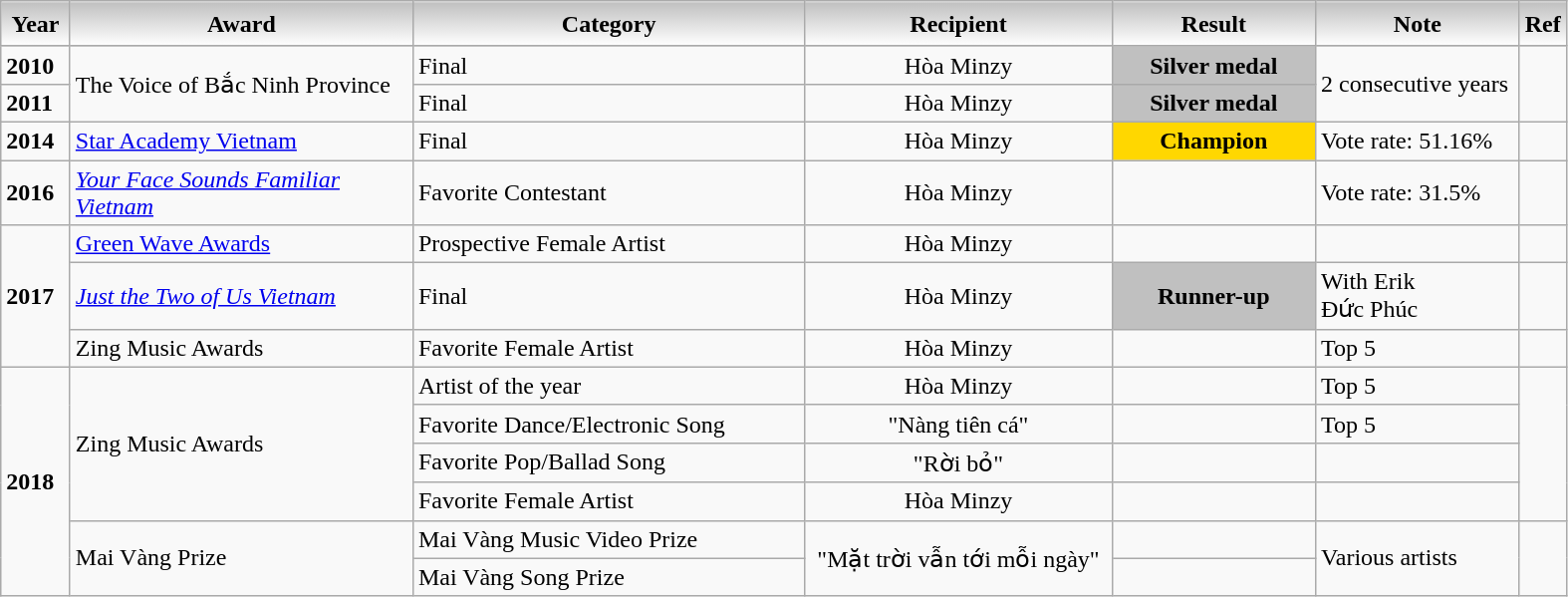<table class="wikitable">
<tr>
<th style="background:linear-gradient(0deg,#FFFFFF, #C0C0C0);color:Black;" width="39" height="23">Year</th>
<th style="background:linear-gradient(0deg,#FFFFFF, #C0C0C0);color:Black;" width="222">Award</th>
<th style="background:linear-gradient(0deg,#FFFFFF, #C0C0C0);color:Black;" width="255">Category</th>
<th style="background:linear-gradient(0deg,#FFFFFF, #C0C0C0);color:Black;" width="198">Recipient</th>
<th style="background:linear-gradient(0deg,#FFFFFF, #C0C0C0);color:Black;" width="129">Result</th>
<th style="background:linear-gradient(0deg,#FFFFFF, #C0C0C0);color:Black;" width="129">Note</th>
<th style="background:linear-gradient(0deg,#FFFFFF, #C0C0C0);color:Black;">Ref</th>
</tr>
<tr>
<td><strong>2010</strong></td>
<td rowspan="2">The Voice of Bắc Ninh Province</td>
<td>Final</td>
<td align="center">Hòa Minzy</td>
<td style="background:silver" align="center"><strong>Silver medal</strong></td>
<td rowspan="2">2 consecutive years</td>
<td rowspan="2"></td>
</tr>
<tr>
<td><strong>2011</strong></td>
<td>Final</td>
<td align="center">Hòa Minzy</td>
<td style="background:silver" align="center"><strong>Silver medal</strong></td>
</tr>
<tr>
<td><strong>2014</strong></td>
<td><a href='#'>Star Academy Vietnam</a></td>
<td>Final</td>
<td align="center">Hòa Minzy</td>
<td style="background:gold" align="center"><strong>Champion</strong></td>
<td>Vote rate: 51.16%</td>
<td></td>
</tr>
<tr>
<td><strong>2016</strong></td>
<td><em><a href='#'>Your Face Sounds Familiar Vietnam</a></em></td>
<td>Favorite Contestant</td>
<td align="center">Hòa Minzy</td>
<td></td>
<td>Vote rate: 31.5%</td>
<td></td>
</tr>
<tr>
<td rowspan="3"><strong>2017</strong></td>
<td><a href='#'>Green Wave Awards</a></td>
<td>Prospective Female Artist</td>
<td align="center">Hòa Minzy</td>
<td></td>
<td></td>
<td></td>
</tr>
<tr>
<td><em><a href='#'>Just the Two of Us Vietnam</a></em></td>
<td>Final</td>
<td align="center">Hòa Minzy</td>
<td style="background:silver" align="center"><strong>Runner-up</strong></td>
<td>With Erik<br>Đức Phúc</td>
<td></td>
</tr>
<tr>
<td>Zing Music Awards</td>
<td>Favorite Female Artist</td>
<td align="center">Hòa Minzy</td>
<td></td>
<td>Top 5</td>
<td></td>
</tr>
<tr>
<td rowspan="6"><strong>2018</strong></td>
<td rowspan="4">Zing Music Awards</td>
<td>Artist of the year</td>
<td align="center">Hòa Minzy</td>
<td></td>
<td>Top 5</td>
<td rowspan="4"></td>
</tr>
<tr>
<td>Favorite Dance/Electronic Song</td>
<td align="center">"Nàng tiên cá"</td>
<td></td>
<td>Top 5</td>
</tr>
<tr>
<td>Favorite Pop/Ballad Song</td>
<td align="center">"Rời bỏ"</td>
<td></td>
<td></td>
</tr>
<tr>
<td>Favorite Female Artist</td>
<td align="center">Hòa Minzy</td>
<td></td>
<td></td>
</tr>
<tr>
<td rowspan="2">Mai Vàng Prize</td>
<td>Mai Vàng Music Video Prize</td>
<td rowspan="2" align="center">"Mặt trời vẫn tới mỗi ngày"</td>
<td></td>
<td rowspan="2">Various artists</td>
<td rowspan="2"></td>
</tr>
<tr>
<td>Mai Vàng Song Prize</td>
<td></td>
</tr>
</table>
